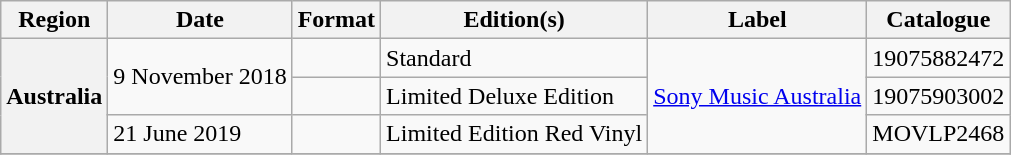<table class="wikitable plainrowheaders">
<tr>
<th scope="col">Region</th>
<th scope="col">Date</th>
<th scope="col">Format</th>
<th scope="col">Edition(s)</th>
<th scope="col">Label</th>
<th scope="col">Catalogue</th>
</tr>
<tr>
<th scope="row" rowspan="3">Australia</th>
<td rowspan="2">9 November 2018</td>
<td></td>
<td>Standard</td>
<td rowspan="3"><a href='#'>Sony Music Australia</a></td>
<td>19075882472</td>
</tr>
<tr>
<td></td>
<td>Limited Deluxe Edition</td>
<td>19075903002</td>
</tr>
<tr>
<td>21 June 2019</td>
<td></td>
<td>Limited Edition Red Vinyl</td>
<td>MOVLP2468</td>
</tr>
<tr>
</tr>
</table>
